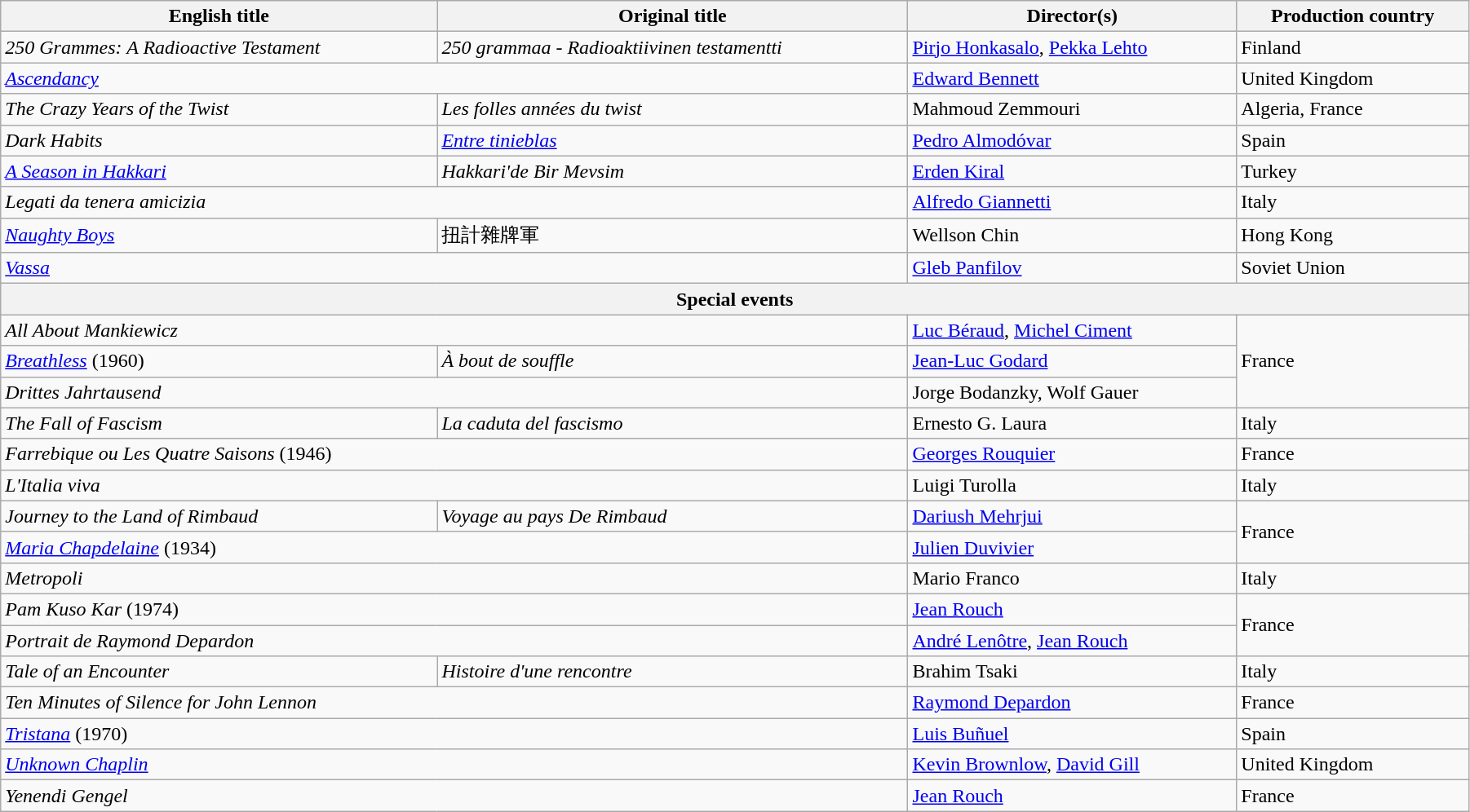<table class="wikitable" width="95%">
<tr>
<th>English title</th>
<th>Original title</th>
<th>Director(s)</th>
<th>Production country</th>
</tr>
<tr>
<td><em>    250 Grammes: A Radioactive Testament</em></td>
<td><em>250 grammaa - Radioaktiivinen testamentti</em></td>
<td><a href='#'>Pirjo Honkasalo</a>, <a href='#'>Pekka Lehto</a></td>
<td>Finland</td>
</tr>
<tr>
<td colspan=2><em><a href='#'>Ascendancy</a></em></td>
<td><a href='#'>Edward Bennett</a></td>
<td>United Kingdom</td>
</tr>
<tr>
<td><em>The Crazy Years of the Twist</em></td>
<td><em>Les folles années du twist</em></td>
<td>Mahmoud Zemmouri</td>
<td>Algeria, France</td>
</tr>
<tr>
<td><em>Dark Habits</em></td>
<td><em><a href='#'>Entre tinieblas</a></em></td>
<td><a href='#'>Pedro Almodóvar</a></td>
<td>Spain</td>
</tr>
<tr>
<td><em><a href='#'>A Season in Hakkari</a></em></td>
<td><em>Hakkari'de Bir Mevsim</em></td>
<td><a href='#'>Erden Kiral</a></td>
<td>Turkey</td>
</tr>
<tr>
<td colspan=2><em>Legati da tenera amicizia</em></td>
<td><a href='#'>Alfredo Giannetti</a></td>
<td>Italy</td>
</tr>
<tr>
<td><em><a href='#'>Naughty Boys</a></em></td>
<td>扭計雜牌軍</td>
<td>Wellson Chin</td>
<td>Hong Kong</td>
</tr>
<tr>
<td colspan=2><em><a href='#'>Vassa</a></em></td>
<td><a href='#'>Gleb Panfilov</a></td>
<td>Soviet Union</td>
</tr>
<tr>
<th colspan="4">Special events</th>
</tr>
<tr>
<td colspan=2><em>All About Mankiewicz</em></td>
<td><a href='#'>Luc Béraud</a>, <a href='#'>Michel Ciment</a></td>
<td rowspan="3">France</td>
</tr>
<tr>
<td><em><a href='#'>Breathless</a></em> (1960)</td>
<td><em>À bout de souffle</em></td>
<td><a href='#'>Jean-Luc Godard</a></td>
</tr>
<tr>
<td colspan=2><em>Drittes Jahrtausend</em></td>
<td>Jorge Bodanzky, Wolf Gauer</td>
</tr>
<tr>
<td><em>The Fall of Fascism</em></td>
<td><em>La caduta del fascismo</em></td>
<td>Ernesto G. Laura</td>
<td>Italy</td>
</tr>
<tr>
<td colspan=2><em>Farrebique ou Les Quatre Saisons</em> (1946)</td>
<td><a href='#'>Georges Rouquier</a></td>
<td>France</td>
</tr>
<tr>
<td colspan=2><em>L'Italia viva</em></td>
<td>Luigi Turolla</td>
<td>Italy</td>
</tr>
<tr>
<td><em>Journey to the Land of Rimbaud</em></td>
<td><em>Voyage au pays De Rimbaud</em></td>
<td><a href='#'>Dariush Mehrjui</a></td>
<td rowspan="2">France</td>
</tr>
<tr>
<td colspan=2><em><a href='#'>Maria Chapdelaine</a></em>  (1934)</td>
<td><a href='#'>Julien Duvivier</a></td>
</tr>
<tr>
<td colspan=2><em>Metropoli</em></td>
<td>Mario Franco</td>
<td>Italy</td>
</tr>
<tr>
<td colspan=2><em>Pam Kuso Kar</em> (1974)</td>
<td><a href='#'>Jean Rouch</a></td>
<td rowspan="2">France</td>
</tr>
<tr>
<td colspan=2><em>Portrait de Raymond Depardon</em></td>
<td><a href='#'>André Lenôtre</a>, <a href='#'>Jean Rouch</a></td>
</tr>
<tr>
<td><em>Tale of an Encounter</em></td>
<td><em>Histoire d'une rencontre</em></td>
<td>Brahim Tsaki</td>
<td>Italy</td>
</tr>
<tr>
<td colspan=2><em>Ten Minutes of Silence for John Lennon</em></td>
<td><a href='#'>Raymond Depardon</a></td>
<td>France</td>
</tr>
<tr>
<td colspan=2><em><a href='#'>Tristana</a></em> (1970)</td>
<td><a href='#'>Luis Buñuel</a></td>
<td>Spain</td>
</tr>
<tr>
<td colspan=2><em><a href='#'>Unknown Chaplin</a></em></td>
<td><a href='#'>Kevin Brownlow</a>, <a href='#'>David Gill</a></td>
<td>United Kingdom</td>
</tr>
<tr>
<td colspan=2><em>Yenendi Gengel</em></td>
<td><a href='#'>Jean Rouch</a></td>
<td>France</td>
</tr>
</table>
